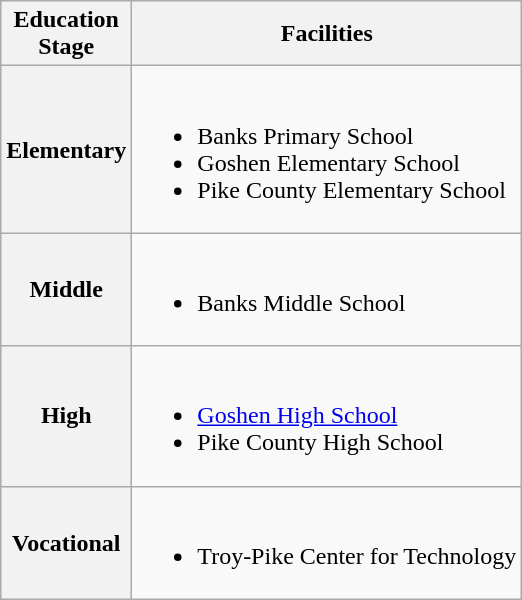<table class="wikitable">
<tr>
<th>Education<br>Stage</th>
<th>Facilities</th>
</tr>
<tr>
<th>Elementary</th>
<td><br><ul><li>Banks Primary School</li><li>Goshen Elementary School</li><li>Pike County Elementary School</li></ul></td>
</tr>
<tr>
<th>Middle</th>
<td><br><ul><li>Banks Middle School</li></ul></td>
</tr>
<tr>
<th>High</th>
<td><br><ul><li><a href='#'>Goshen High School</a></li><li>Pike County High School</li></ul></td>
</tr>
<tr>
<th>Vocational</th>
<td><br><ul><li>Troy-Pike Center for Technology</li></ul></td>
</tr>
</table>
